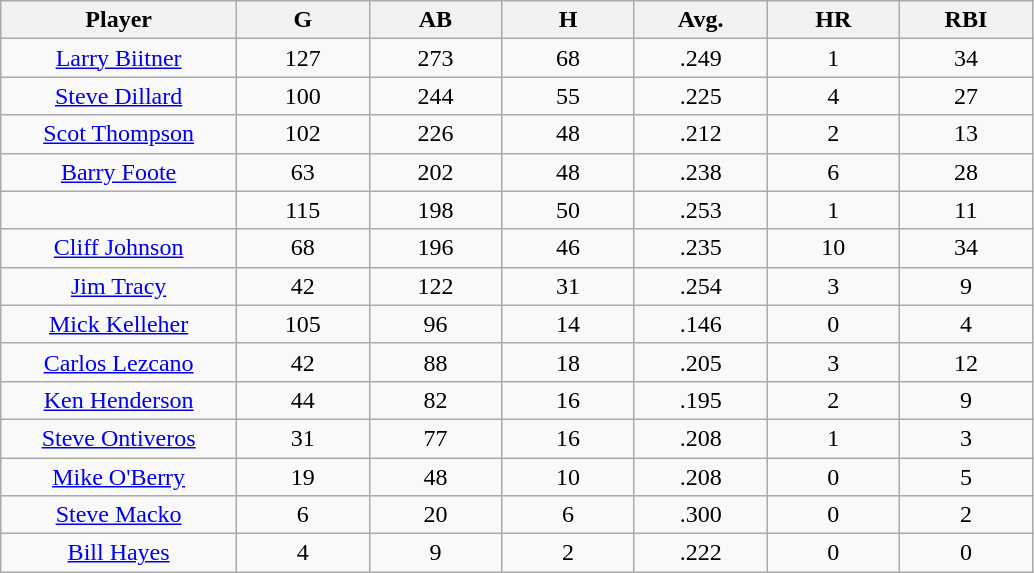<table class="wikitable sortable">
<tr>
<th bgcolor="#DDDDFF" width="16%">Player</th>
<th bgcolor="#DDDDFF" width="9%">G</th>
<th bgcolor="#DDDDFF" width="9%">AB</th>
<th bgcolor="#DDDDFF" width="9%">H</th>
<th bgcolor="#DDDDFF" width="9%">Avg.</th>
<th bgcolor="#DDDDFF" width="9%">HR</th>
<th bgcolor="#DDDDFF" width="9%">RBI</th>
</tr>
<tr align="center">
<td><a href='#'>Larry Biitner</a></td>
<td>127</td>
<td>273</td>
<td>68</td>
<td>.249</td>
<td>1</td>
<td>34</td>
</tr>
<tr align=center>
<td><a href='#'>Steve Dillard</a></td>
<td>100</td>
<td>244</td>
<td>55</td>
<td>.225</td>
<td>4</td>
<td>27</td>
</tr>
<tr align=center>
<td><a href='#'>Scot Thompson</a></td>
<td>102</td>
<td>226</td>
<td>48</td>
<td>.212</td>
<td>2</td>
<td>13</td>
</tr>
<tr align=center>
<td><a href='#'>Barry Foote</a></td>
<td>63</td>
<td>202</td>
<td>48</td>
<td>.238</td>
<td>6</td>
<td>28</td>
</tr>
<tr align=center>
<td></td>
<td>115</td>
<td>198</td>
<td>50</td>
<td>.253</td>
<td>1</td>
<td>11</td>
</tr>
<tr align="center">
<td><a href='#'>Cliff Johnson</a></td>
<td>68</td>
<td>196</td>
<td>46</td>
<td>.235</td>
<td>10</td>
<td>34</td>
</tr>
<tr align=center>
<td><a href='#'>Jim Tracy</a></td>
<td>42</td>
<td>122</td>
<td>31</td>
<td>.254</td>
<td>3</td>
<td>9</td>
</tr>
<tr align=center>
<td><a href='#'>Mick Kelleher</a></td>
<td>105</td>
<td>96</td>
<td>14</td>
<td>.146</td>
<td>0</td>
<td>4</td>
</tr>
<tr align=center>
<td><a href='#'>Carlos Lezcano</a></td>
<td>42</td>
<td>88</td>
<td>18</td>
<td>.205</td>
<td>3</td>
<td>12</td>
</tr>
<tr align=center>
<td><a href='#'>Ken Henderson</a></td>
<td>44</td>
<td>82</td>
<td>16</td>
<td>.195</td>
<td>2</td>
<td>9</td>
</tr>
<tr align=center>
<td><a href='#'>Steve Ontiveros</a></td>
<td>31</td>
<td>77</td>
<td>16</td>
<td>.208</td>
<td>1</td>
<td>3</td>
</tr>
<tr align=center>
<td><a href='#'>Mike O'Berry</a></td>
<td>19</td>
<td>48</td>
<td>10</td>
<td>.208</td>
<td>0</td>
<td>5</td>
</tr>
<tr align=center>
<td><a href='#'>Steve Macko</a></td>
<td>6</td>
<td>20</td>
<td>6</td>
<td>.300</td>
<td>0</td>
<td>2</td>
</tr>
<tr align=center>
<td><a href='#'>Bill Hayes</a></td>
<td>4</td>
<td>9</td>
<td>2</td>
<td>.222</td>
<td>0</td>
<td>0</td>
</tr>
</table>
